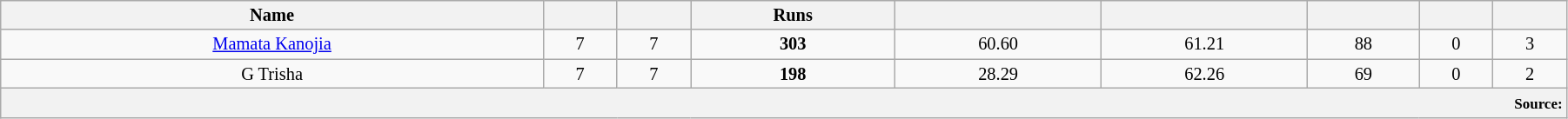<table class="wikitable sortable"  style="font-size:85%; width:95%;">
<tr style="text-align:center;">
<th style="color: black;">Name</th>
<th style="color: black;"></th>
<th style="color: black;"></th>
<th style="color: black;">Runs</th>
<th style="color: black;"></th>
<th style="color: black;"></th>
<th style="color: black;"></th>
<th style="color: black;"></th>
<th style="color: black;"></th>
</tr>
<tr style="text-align:center;">
<td><a href='#'>Mamata Kanojia</a></td>
<td>7</td>
<td>7</td>
<td><strong>303</strong></td>
<td>60.60</td>
<td>61.21</td>
<td>88</td>
<td>0</td>
<td>3</td>
</tr>
<tr style="text-align:center;">
<td>G Trisha</td>
<td>7</td>
<td>7</td>
<td><strong>198</strong></td>
<td>28.29</td>
<td>62.26</td>
<td>69</td>
<td>0</td>
<td>2</td>
</tr>
<tr>
<th colspan="10" style="text-align:right;"><small><strong>Source:</strong> </small></th>
</tr>
</table>
